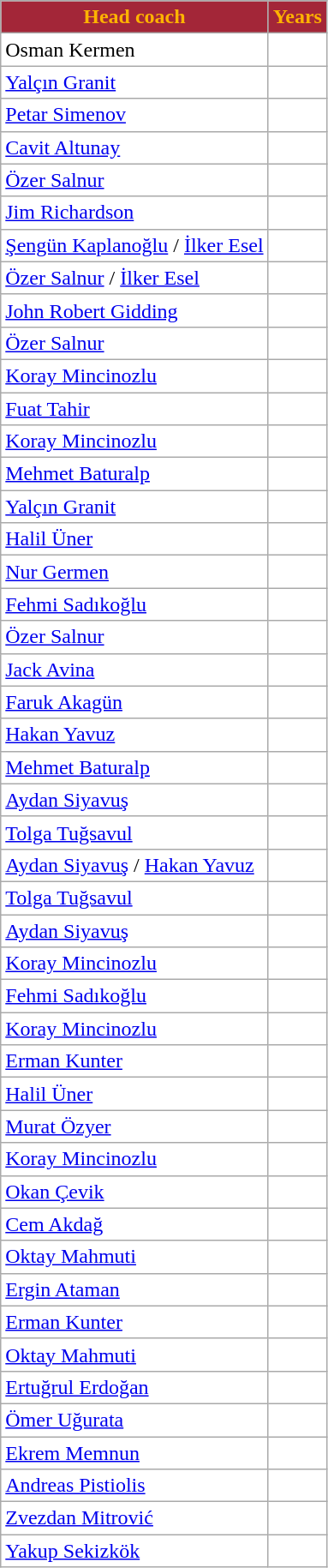<table class="wikitable" style="text-align: left; background:white; color:black">
<tr>
<th style="color:#FFB300; background:#A32638;">Head coach</th>
<th style="color:#FFB300; background:#A32638;">Years</th>
</tr>
<tr>
<td> Osman Kermen</td>
<td></td>
</tr>
<tr>
<td> <a href='#'>Yalçın Granit</a></td>
<td></td>
</tr>
<tr>
<td> <a href='#'>Petar Simenov</a></td>
<td></td>
</tr>
<tr>
<td> <a href='#'>Cavit Altunay</a></td>
<td></td>
</tr>
<tr>
<td> <a href='#'>Özer Salnur</a></td>
<td></td>
</tr>
<tr>
<td> <a href='#'>Jim Richardson</a></td>
<td></td>
</tr>
<tr>
<td> <a href='#'>Şengün Kaplanoğlu</a> /  <a href='#'>İlker Esel</a></td>
<td></td>
</tr>
<tr>
<td> <a href='#'>Özer Salnur</a> /  <a href='#'>İlker Esel</a></td>
<td></td>
</tr>
<tr>
<td> <a href='#'>John Robert Gidding</a></td>
<td></td>
</tr>
<tr>
<td> <a href='#'>Özer Salnur</a></td>
<td></td>
</tr>
<tr>
<td> <a href='#'>Koray Mincinozlu</a></td>
<td></td>
</tr>
<tr>
<td> <a href='#'>Fuat Tahir</a></td>
<td></td>
</tr>
<tr>
<td> <a href='#'>Koray Mincinozlu</a></td>
<td></td>
</tr>
<tr>
<td> <a href='#'>Mehmet Baturalp</a></td>
<td></td>
</tr>
<tr>
<td> <a href='#'>Yalçın Granit</a></td>
<td></td>
</tr>
<tr>
<td> <a href='#'>Halil Üner</a></td>
<td></td>
</tr>
<tr>
<td> <a href='#'>Nur Germen</a></td>
<td></td>
</tr>
<tr>
<td> <a href='#'>Fehmi Sadıkoğlu</a></td>
<td></td>
</tr>
<tr>
<td> <a href='#'>Özer Salnur</a></td>
<td></td>
</tr>
<tr>
<td> <a href='#'>Jack Avina</a></td>
<td></td>
</tr>
<tr>
<td> <a href='#'>Faruk Akagün</a></td>
<td></td>
</tr>
<tr>
<td> <a href='#'>Hakan Yavuz</a></td>
<td></td>
</tr>
<tr>
<td> <a href='#'>Mehmet Baturalp</a></td>
<td></td>
</tr>
<tr>
<td> <a href='#'>Aydan Siyavuş</a></td>
<td></td>
</tr>
<tr>
<td> <a href='#'>Tolga Tuğsavul</a></td>
<td></td>
</tr>
<tr>
<td> <a href='#'>Aydan Siyavuş</a> /  <a href='#'>Hakan Yavuz</a></td>
<td></td>
</tr>
<tr>
<td> <a href='#'>Tolga Tuğsavul</a></td>
<td></td>
</tr>
<tr>
<td> <a href='#'>Aydan Siyavuş</a></td>
<td></td>
</tr>
<tr>
<td> <a href='#'>Koray Mincinozlu</a></td>
<td></td>
</tr>
<tr>
<td> <a href='#'>Fehmi Sadıkoğlu</a></td>
<td></td>
</tr>
<tr>
<td> <a href='#'>Koray Mincinozlu</a></td>
<td></td>
</tr>
<tr>
<td> <a href='#'>Erman Kunter</a></td>
<td></td>
</tr>
<tr>
<td> <a href='#'>Halil Üner</a></td>
<td></td>
</tr>
<tr>
<td> <a href='#'>Murat Özyer</a></td>
<td></td>
</tr>
<tr>
<td> <a href='#'>Koray Mincinozlu</a></td>
<td></td>
</tr>
<tr>
<td> <a href='#'>Okan Çevik</a></td>
<td></td>
</tr>
<tr>
<td> <a href='#'>Cem Akdağ</a></td>
<td></td>
</tr>
<tr>
<td> <a href='#'>Oktay Mahmuti</a></td>
<td></td>
</tr>
<tr>
<td> <a href='#'>Ergin Ataman</a></td>
<td></td>
</tr>
<tr>
<td> <a href='#'>Erman Kunter</a></td>
<td></td>
</tr>
<tr>
<td> <a href='#'>Oktay Mahmuti</a></td>
<td></td>
</tr>
<tr>
<td> <a href='#'>Ertuğrul Erdoğan</a></td>
<td></td>
</tr>
<tr>
<td> <a href='#'>Ömer Uğurata</a></td>
<td></td>
</tr>
<tr>
<td> <a href='#'>Ekrem Memnun</a></td>
<td></td>
</tr>
<tr>
<td> <a href='#'>Andreas Pistiolis</a></td>
<td></td>
</tr>
<tr>
<td> <a href='#'>Zvezdan Mitrović</a></td>
<td></td>
</tr>
<tr>
<td> <a href='#'>Yakup Sekizkök</a></td>
<td></td>
</tr>
</table>
